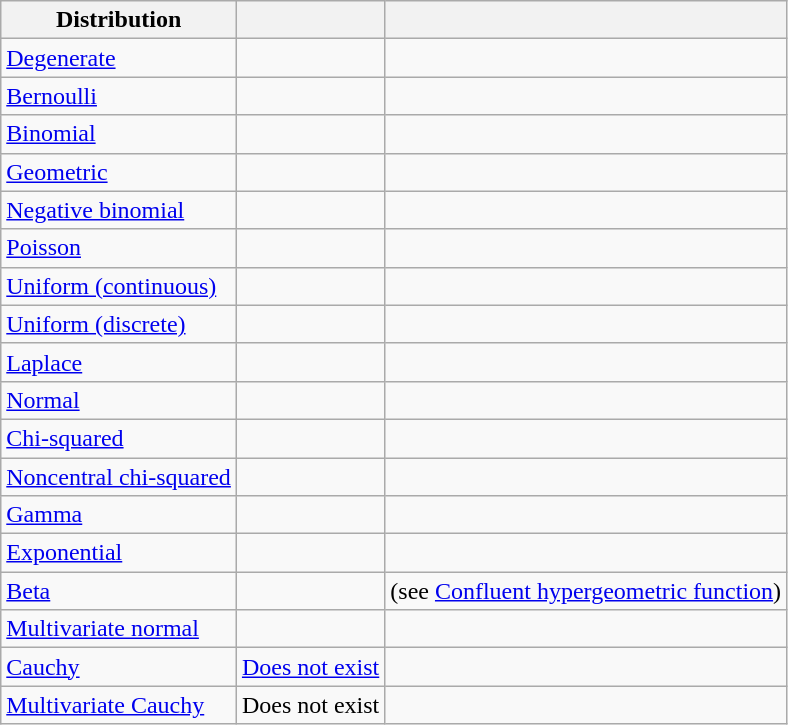<table class="wikitable" style="padding-left:1.5em;">
<tr>
<th>Distribution</th>
<th></th>
<th></th>
</tr>
<tr>
<td><a href='#'>Degenerate</a></td>
<td></td>
<td></td>
</tr>
<tr>
<td><a href='#'>Bernoulli</a></td>
<td></td>
<td></td>
</tr>
<tr>
<td><a href='#'>Binomial</a></td>
<td></td>
<td></td>
</tr>
<tr>
<td><a href='#'>Geometric</a></td>
<td></td>
<td></td>
</tr>
<tr>
<td><a href='#'>Negative binomial</a></td>
<td></td>
<td></td>
</tr>
<tr>
<td><a href='#'>Poisson</a></td>
<td></td>
<td></td>
</tr>
<tr>
<td><a href='#'>Uniform (continuous)</a></td>
<td></td>
<td></td>
</tr>
<tr>
<td><a href='#'>Uniform (discrete)</a></td>
<td></td>
<td></td>
</tr>
<tr>
<td><a href='#'>Laplace</a></td>
<td></td>
<td></td>
</tr>
<tr>
<td><a href='#'>Normal</a></td>
<td></td>
<td></td>
</tr>
<tr>
<td><a href='#'>Chi-squared</a></td>
<td></td>
<td></td>
</tr>
<tr>
<td><a href='#'>Noncentral chi-squared</a></td>
<td></td>
<td></td>
</tr>
<tr>
<td><a href='#'>Gamma</a></td>
<td></td>
<td></td>
</tr>
<tr>
<td><a href='#'>Exponential</a></td>
<td></td>
<td></td>
</tr>
<tr>
<td><a href='#'>Beta</a></td>
<td></td>
<td> (see <a href='#'>Confluent hypergeometric function</a>)</td>
</tr>
<tr>
<td><a href='#'>Multivariate normal</a></td>
<td></td>
<td></td>
</tr>
<tr>
<td><a href='#'>Cauchy</a></td>
<td><a href='#'>Does not exist</a></td>
<td></td>
</tr>
<tr>
<td><a href='#'>Multivariate Cauchy</a><br></td>
<td>Does not exist</td>
<td></td>
</tr>
</table>
